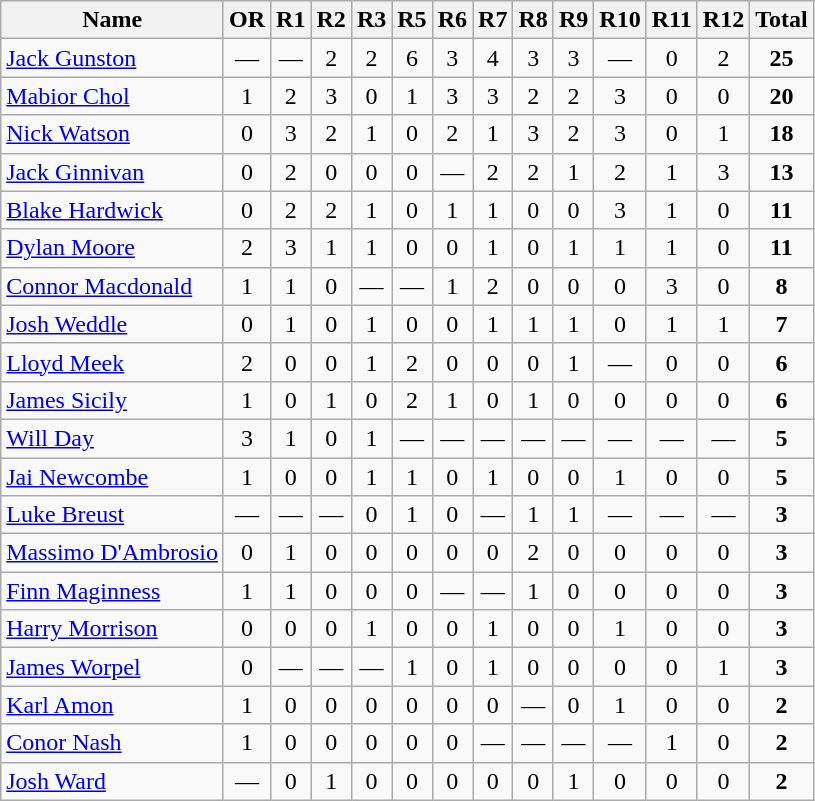<table class="wikitable sortable" style=text-align:center>
<tr>
<th>Name</th>
<th>OR</th>
<th>R1</th>
<th>R2</th>
<th>R3</th>
<th>R5</th>
<th>R6</th>
<th>R7</th>
<th>R8</th>
<th>R9</th>
<th>R10</th>
<th>R11</th>
<th>R12</th>
<th>Total</th>
</tr>
<tr>
<td align=left><a href='#'>Jack Gunston</a></td>
<td>—</td>
<td>—</td>
<td>2</td>
<td>2</td>
<td>6</td>
<td>3</td>
<td>4</td>
<td>3</td>
<td>3</td>
<td>—</td>
<td>0</td>
<td>2</td>
<td><strong>25</strong></td>
</tr>
<tr>
<td align=left><a href='#'>Mabior Chol</a></td>
<td>1</td>
<td>2</td>
<td>3</td>
<td>0</td>
<td>1</td>
<td>3</td>
<td>3</td>
<td>2</td>
<td>2</td>
<td>3</td>
<td>0</td>
<td>0</td>
<td><strong>20</strong></td>
</tr>
<tr>
<td align=left><a href='#'>Nick Watson</a></td>
<td>0</td>
<td>3</td>
<td>2</td>
<td>1</td>
<td>0</td>
<td>2</td>
<td>1</td>
<td>3</td>
<td>2</td>
<td>3</td>
<td>0</td>
<td>1</td>
<td><strong>18</strong></td>
</tr>
<tr>
<td align=left><a href='#'>Jack Ginnivan</a></td>
<td>0</td>
<td>2</td>
<td>0</td>
<td>0</td>
<td>0</td>
<td>—</td>
<td>2</td>
<td>2</td>
<td>1</td>
<td>2</td>
<td>1</td>
<td>3</td>
<td><strong>13</strong></td>
</tr>
<tr>
<td align=left><a href='#'>Blake Hardwick</a></td>
<td>0</td>
<td>2</td>
<td>2</td>
<td>1</td>
<td>0</td>
<td>1</td>
<td>1</td>
<td>0</td>
<td>0</td>
<td>3</td>
<td>1</td>
<td>0</td>
<td><strong>11</strong></td>
</tr>
<tr>
<td align=left><a href='#'>Dylan Moore</a></td>
<td>2</td>
<td>3</td>
<td>1</td>
<td>1</td>
<td>0</td>
<td>0</td>
<td>1</td>
<td>0</td>
<td>1</td>
<td>1</td>
<td>1</td>
<td>0</td>
<td><strong>11</strong></td>
</tr>
<tr>
<td align=left><a href='#'>Connor Macdonald</a></td>
<td>1</td>
<td>1</td>
<td>0</td>
<td>—</td>
<td>—</td>
<td>1</td>
<td>2</td>
<td>0</td>
<td>0</td>
<td>0</td>
<td>3</td>
<td>0</td>
<td><strong>8</strong></td>
</tr>
<tr>
<td align=left><a href='#'>Josh Weddle</a></td>
<td>0</td>
<td>1</td>
<td>0</td>
<td>1</td>
<td>0</td>
<td>0</td>
<td>1</td>
<td>1</td>
<td>1</td>
<td>0</td>
<td>1</td>
<td>1</td>
<td><strong>7</strong></td>
</tr>
<tr>
<td align=left><a href='#'>Lloyd Meek</a></td>
<td>2</td>
<td>0</td>
<td>0</td>
<td>1</td>
<td>2</td>
<td>0</td>
<td>0</td>
<td>0</td>
<td>1</td>
<td>—</td>
<td>0</td>
<td>0</td>
<td><strong>6</strong></td>
</tr>
<tr>
<td align=left><a href='#'>James Sicily</a></td>
<td>1</td>
<td>0</td>
<td>1</td>
<td>0</td>
<td>2</td>
<td>1</td>
<td>0</td>
<td>1</td>
<td>0</td>
<td>0</td>
<td>0</td>
<td>0</td>
<td><strong>6</strong></td>
</tr>
<tr>
<td align=left><a href='#'>Will Day</a></td>
<td>3</td>
<td>1</td>
<td>0</td>
<td>1</td>
<td>—</td>
<td>—</td>
<td>—</td>
<td>—</td>
<td>—</td>
<td>—</td>
<td>—</td>
<td>—</td>
<td><strong>5</strong></td>
</tr>
<tr>
<td align=left><a href='#'>Jai Newcombe</a></td>
<td>1</td>
<td>0</td>
<td>0</td>
<td>1</td>
<td>1</td>
<td>0</td>
<td>1</td>
<td>0</td>
<td>0</td>
<td>1</td>
<td>0</td>
<td>0</td>
<td><strong>5</strong></td>
</tr>
<tr>
<td align=left><a href='#'>Luke Breust</a></td>
<td>—</td>
<td>—</td>
<td>—</td>
<td>0</td>
<td>1</td>
<td>0</td>
<td>—</td>
<td>1</td>
<td>1</td>
<td>—</td>
<td>—</td>
<td>—</td>
<td><strong>3</strong></td>
</tr>
<tr>
<td align=left><a href='#'>Massimo D'Ambrosio</a></td>
<td>0</td>
<td>1</td>
<td>0</td>
<td>0</td>
<td>0</td>
<td>0</td>
<td>0</td>
<td>2</td>
<td>0</td>
<td>0</td>
<td>0</td>
<td>0</td>
<td><strong>3</strong></td>
</tr>
<tr>
<td align=left><a href='#'>Finn Maginness</a></td>
<td>1</td>
<td>1</td>
<td>0</td>
<td>0</td>
<td>0</td>
<td>—</td>
<td>—</td>
<td>1</td>
<td>0</td>
<td>0</td>
<td>0</td>
<td>0</td>
<td><strong>3</strong></td>
</tr>
<tr>
<td align=left><a href='#'>Harry Morrison</a></td>
<td>0</td>
<td>0</td>
<td>0</td>
<td>1</td>
<td>0</td>
<td>0</td>
<td>1</td>
<td>0</td>
<td>0</td>
<td>1</td>
<td>0</td>
<td>0</td>
<td><strong>3</strong></td>
</tr>
<tr>
<td align=left><a href='#'>James Worpel</a></td>
<td>0</td>
<td>—</td>
<td>—</td>
<td>—</td>
<td>1</td>
<td>0</td>
<td>1</td>
<td>0</td>
<td>0</td>
<td>0</td>
<td>0</td>
<td>1</td>
<td><strong>3</strong></td>
</tr>
<tr>
<td align=left><a href='#'>Karl Amon</a></td>
<td>1</td>
<td>0</td>
<td>0</td>
<td>0</td>
<td>0</td>
<td>0</td>
<td>0</td>
<td>—</td>
<td>0</td>
<td>1</td>
<td>0</td>
<td>0</td>
<td><strong>2</strong></td>
</tr>
<tr>
<td align=left><a href='#'>Conor Nash</a></td>
<td>1</td>
<td>0</td>
<td>0</td>
<td>0</td>
<td>0</td>
<td>0</td>
<td>—</td>
<td>—</td>
<td>—</td>
<td>—</td>
<td>1</td>
<td>0</td>
<td><strong>2</strong></td>
</tr>
<tr>
<td align=left><a href='#'>Josh Ward</a></td>
<td>—</td>
<td>0</td>
<td>1</td>
<td>0</td>
<td>0</td>
<td>0</td>
<td>0</td>
<td>0</td>
<td>1</td>
<td>0</td>
<td>0</td>
<td>0</td>
<td><strong>2</strong></td>
</tr>
</table>
